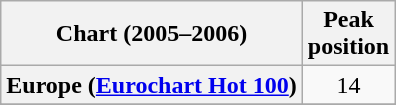<table class="wikitable sortable plainrowheaders" style="text-align:center">
<tr>
<th scope="col">Chart (2005–2006)</th>
<th scope="col">Peak<br>position</th>
</tr>
<tr>
<th scope="row">Europe (<a href='#'>Eurochart Hot 100</a>)</th>
<td>14</td>
</tr>
<tr>
</tr>
<tr>
</tr>
<tr>
</tr>
<tr>
</tr>
</table>
